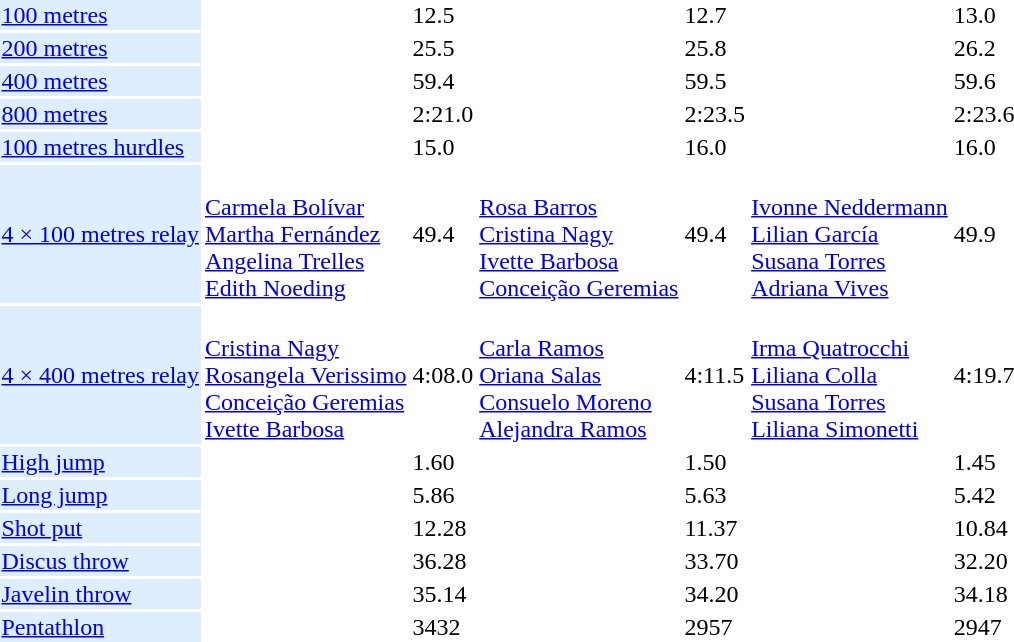<table>
<tr>
<td bgcolor = DDEEFF><a href='#'>100 metres</a></td>
<td></td>
<td>12.5</td>
<td></td>
<td>12.7</td>
<td></td>
<td>13.0</td>
</tr>
<tr>
<td bgcolor = DDEEFF><a href='#'>200 metres</a></td>
<td></td>
<td>25.5</td>
<td></td>
<td>25.8</td>
<td></td>
<td>26.2</td>
</tr>
<tr>
<td bgcolor = DDEEFF><a href='#'>400 metres</a></td>
<td></td>
<td>59.4</td>
<td></td>
<td>59.5</td>
<td></td>
<td>59.6</td>
</tr>
<tr>
<td bgcolor = DDEEFF><a href='#'>800 metres</a></td>
<td></td>
<td>2:21.0</td>
<td></td>
<td>2:23.5</td>
<td></td>
<td>2:23.6</td>
</tr>
<tr>
<td bgcolor = DDEEFF><a href='#'>100 metres hurdles</a></td>
<td></td>
<td>15.0</td>
<td></td>
<td>16.0</td>
<td></td>
<td>16.0</td>
</tr>
<tr>
<td bgcolor = DDEEFF><a href='#'>4 × 100 metres relay</a></td>
<td><br><a href='#'>Carmela Bolívar</a><br><a href='#'>Martha Fernández</a><br><a href='#'>Angelina Trelles</a><br><a href='#'>Edith Noeding</a></td>
<td>49.4</td>
<td><br><a href='#'>Rosa Barros</a><br><a href='#'>Cristina Nagy</a><br><a href='#'>Ivette Barbosa</a><br><a href='#'>Conceição Geremias</a></td>
<td>49.4</td>
<td><br><a href='#'>Ivonne Neddermann</a><br><a href='#'>Lilian García</a><br><a href='#'>Susana Torres</a><br><a href='#'>Adriana Vives</a></td>
<td>49.9</td>
</tr>
<tr>
<td bgcolor = DDEEFF><a href='#'>4 × 400 metres relay</a></td>
<td><br><a href='#'>Cristina Nagy</a><br><a href='#'>Rosangela Verissimo</a><br><a href='#'>Conceição Geremias</a><br><a href='#'>Ivette Barbosa</a></td>
<td>4:08.0</td>
<td><br><a href='#'>Carla Ramos</a><br><a href='#'>Oriana Salas</a><br><a href='#'>Consuelo Moreno</a><br><a href='#'>Alejandra Ramos</a></td>
<td>4:11.5</td>
<td><br><a href='#'>Irma Quatrocchi</a><br><a href='#'>Liliana Colla</a><br><a href='#'>Susana Torres</a><br><a href='#'>Liliana Simonetti</a></td>
<td>4:19.7</td>
</tr>
<tr>
<td bgcolor = DDEEFF><a href='#'>High jump</a></td>
<td></td>
<td>1.60</td>
<td></td>
<td>1.50</td>
<td></td>
<td>1.45</td>
</tr>
<tr>
<td bgcolor = DDEEFF><a href='#'>Long jump</a></td>
<td></td>
<td>5.86</td>
<td></td>
<td>5.63</td>
<td></td>
<td>5.42</td>
</tr>
<tr>
<td bgcolor = DDEEFF><a href='#'>Shot put</a></td>
<td></td>
<td>12.28</td>
<td></td>
<td>11.37</td>
<td></td>
<td>10.84</td>
</tr>
<tr>
<td bgcolor = DDEEFF><a href='#'>Discus throw</a></td>
<td></td>
<td>36.28</td>
<td></td>
<td>33.70</td>
<td></td>
<td>32.20</td>
</tr>
<tr>
<td bgcolor = DDEEFF><a href='#'>Javelin throw</a></td>
<td></td>
<td>35.14</td>
<td></td>
<td>34.20</td>
<td></td>
<td>34.18</td>
</tr>
<tr>
<td bgcolor = DDEEFF><a href='#'>Pentathlon</a></td>
<td></td>
<td>3432</td>
<td></td>
<td>2957</td>
<td></td>
<td>2947</td>
</tr>
</table>
